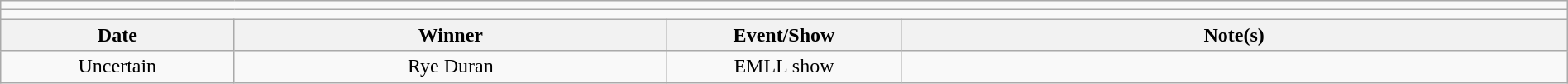<table class="wikitable" style="text-align:center; width:100%;">
<tr>
<td colspan=5></td>
</tr>
<tr>
<td colspan=5><strong></strong></td>
</tr>
<tr>
<th width=14%>Date</th>
<th width=26%>Winner</th>
<th width=14%>Event/Show</th>
<th width=40%>Note(s)</th>
</tr>
<tr>
<td>Uncertain</td>
<td>Rye Duran</td>
<td>EMLL show</td>
<td align=left></td>
</tr>
</table>
